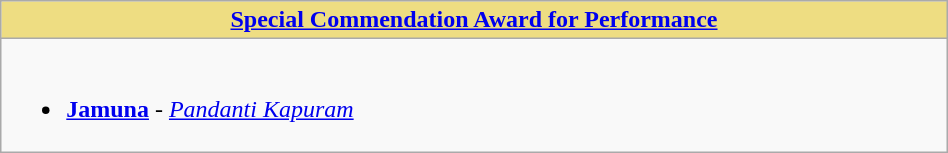<table class="wikitable" width=50% |>
<tr>
<th !  style="background:#eedd82; text-align:center; width:50%;"><a href='#'>Special Commendation Award for Performance</a></th>
</tr>
<tr>
<td valign="top"><br><ul><li><strong><a href='#'>Jamuna</a></strong> - <em><a href='#'>Pandanti Kapuram</a></em></li></ul></td>
</tr>
</table>
